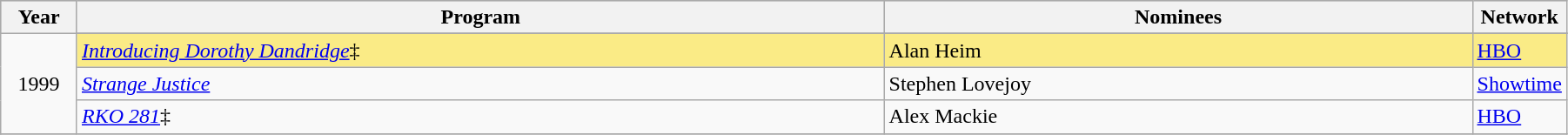<table class="wikitable" style="width:95%">
<tr bgcolor="#bebebe">
<th width="5%">Year</th>
<th width="55%">Program</th>
<th width="40%">Nominees</th>
<th width="10%">Network</th>
</tr>
<tr>
<td rowspan=4 style="text-align:center">1999<br></td>
</tr>
<tr style="background:#FAEB86">
<td><em><a href='#'>Introducing Dorothy Dandridge</a></em>‡</td>
<td>Alan Heim</td>
<td><a href='#'>HBO</a></td>
</tr>
<tr>
<td><em><a href='#'>Strange Justice</a></em></td>
<td>Stephen Lovejoy</td>
<td><a href='#'>Showtime</a></td>
</tr>
<tr>
<td><em><a href='#'>RKO 281</a></em>‡</td>
<td>Alex Mackie</td>
<td><a href='#'>HBO</a></td>
</tr>
<tr>
</tr>
</table>
